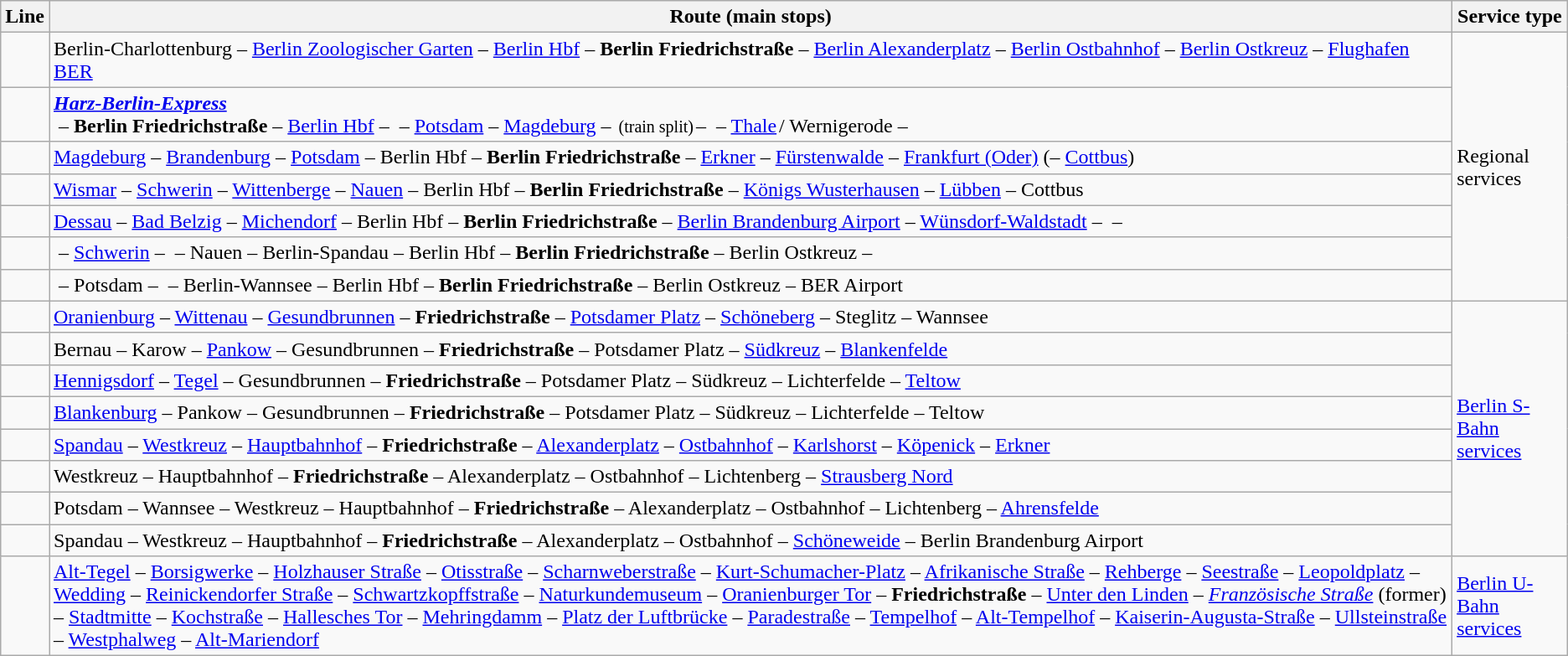<table class="wikitable">
<tr>
<th>Line</th>
<th>Route <strong>(main stops)</strong></th>
<th>Service type</th>
</tr>
<tr>
<td></td>
<td>Berlin-Charlottenburg – <a href='#'>Berlin Zoologischer Garten</a> – <a href='#'>Berlin Hbf</a> – <strong>Berlin Friedrichstraße</strong> – <a href='#'>Berlin Alexanderplatz</a> – <a href='#'>Berlin Ostbahnhof</a> – <a href='#'>Berlin Ostkreuz</a> – <a href='#'>Flughafen BER</a></td>
<td rowspan="7">Regional services</td>
</tr>
<tr>
<td style="text-align:center;"></td>
<td><strong><em><a href='#'>Harz-Berlin-Express</a></em></strong><br> – <strong>Berlin Friedrichstraße</strong> – <a href='#'>Berlin Hbf</a> –  – <a href='#'>Potsdam</a> – <a href='#'>Magdeburg</a> –  <small>(train split)</small> –  – <a href='#'>Thale</a> / Wernigerode – </td>
</tr>
<tr>
<td></td>
<td><a href='#'>Magdeburg</a> – <a href='#'>Brandenburg</a> – <a href='#'>Potsdam</a> – Berlin Hbf – <strong>Berlin Friedrichstraße</strong> – <a href='#'>Erkner</a> – <a href='#'>Fürstenwalde</a> – <a href='#'>Frankfurt (Oder)</a> (– <a href='#'>Cottbus</a>)</td>
</tr>
<tr>
<td></td>
<td><a href='#'>Wismar</a> – <a href='#'>Schwerin</a> – <a href='#'>Wittenberge</a> – <a href='#'>Nauen</a> – Berlin Hbf – <strong>Berlin Friedrichstraße</strong> – <a href='#'>Königs Wusterhausen</a> – <a href='#'>Lübben</a> – Cottbus</td>
</tr>
<tr>
<td></td>
<td><a href='#'>Dessau</a> – <a href='#'>Bad Belzig</a> – <a href='#'>Michendorf</a> – Berlin Hbf – <strong>Berlin Friedrichstraße</strong> – <a href='#'>Berlin Brandenburg Airport</a> – <a href='#'>Wünsdorf-Waldstadt</a> –  – </td>
</tr>
<tr>
<td></td>
<td> – <a href='#'>Schwerin</a> –  – Nauen – Berlin-Spandau – Berlin Hbf – <strong>Berlin Friedrichstraße</strong> – Berlin Ostkreuz – </td>
</tr>
<tr>
<td></td>
<td> – Potsdam –  – Berlin-Wannsee – Berlin Hbf – <strong>Berlin Friedrichstraße</strong> – Berlin Ostkreuz – BER Airport</td>
</tr>
<tr>
<td></td>
<td><a href='#'>Oranienburg</a> – <a href='#'>Wittenau</a> – <a href='#'>Gesundbrunnen</a> – <strong>Friedrichstraße</strong> – <a href='#'>Potsdamer Platz</a> – <a href='#'>Schöneberg</a> – Steglitz – Wannsee</td>
<td rowspan="8"><a href='#'>Berlin S-Bahn services</a></td>
</tr>
<tr>
<td></td>
<td>Bernau – Karow – <a href='#'>Pankow</a> – Gesundbrunnen – <strong>Friedrichstraße</strong> – Potsdamer Platz – <a href='#'>Südkreuz</a> – <a href='#'>Blankenfelde</a></td>
</tr>
<tr>
<td></td>
<td><a href='#'>Hennigsdorf</a> – <a href='#'>Tegel</a> – Gesundbrunnen – <strong>Friedrichstraße</strong> – Potsdamer Platz – Südkreuz – Lichterfelde – <a href='#'>Teltow</a></td>
</tr>
<tr>
<td></td>
<td><a href='#'>Blankenburg</a> – Pankow – Gesundbrunnen – <strong>Friedrichstraße</strong> – Potsdamer Platz – Südkreuz – Lichterfelde – Teltow</td>
</tr>
<tr>
<td></td>
<td><a href='#'>Spandau</a> – <a href='#'>Westkreuz</a> – <a href='#'>Hauptbahnhof</a> – <strong>Friedrichstraße</strong> – <a href='#'>Alexanderplatz</a> – <a href='#'>Ostbahnhof</a> – <a href='#'>Karlshorst</a> – <a href='#'>Köpenick</a> – <a href='#'>Erkner</a></td>
</tr>
<tr>
<td></td>
<td>Westkreuz – Hauptbahnhof – <strong>Friedrichstraße</strong> – Alexanderplatz – Ostbahnhof – Lichtenberg – <a href='#'>Strausberg Nord</a></td>
</tr>
<tr>
<td></td>
<td>Potsdam – Wannsee – Westkreuz – Hauptbahnhof – <strong>Friedrichstraße</strong> – Alexanderplatz – Ostbahnhof – Lichtenberg – <a href='#'>Ahrensfelde</a></td>
</tr>
<tr>
<td></td>
<td>Spandau – Westkreuz – Hauptbahnhof – <strong>Friedrichstraße</strong> – Alexanderplatz – Ostbahnhof – <a href='#'>Schöneweide</a> – Berlin Brandenburg Airport</td>
</tr>
<tr>
<td></td>
<td><a href='#'>Alt-Tegel</a> – <a href='#'>Borsigwerke</a> – <a href='#'>Holzhauser Straße</a> – <a href='#'>Otisstraße</a> – <a href='#'>Scharnweberstraße</a> – <a href='#'>Kurt-Schumacher-Platz</a> – <a href='#'>Afrikanische Straße</a> – <a href='#'>Rehberge</a> – <a href='#'>Seestraße</a> – <a href='#'>Leopoldplatz</a> – <a href='#'>Wedding</a> – <a href='#'>Reinickendorfer Straße</a> – <a href='#'>Schwartzkopffstraße</a> – <a href='#'>Naturkundemuseum</a> – <a href='#'>Oranienburger Tor</a> – <strong>Friedrichstraße</strong> – <a href='#'>Unter den Linden</a> – <a href='#'><em>Französische Straße</em></a> (former) – <a href='#'>Stadtmitte</a> – <a href='#'>Kochstraße</a> – <a href='#'>Hallesches Tor</a> – <a href='#'>Mehringdamm</a> – <a href='#'>Platz der Luftbrücke</a> – <a href='#'>Paradestraße</a> – <a href='#'>Tempelhof</a> – <a href='#'>Alt-Tempelhof</a> – <a href='#'>Kaiserin-Augusta-Straße</a> – <a href='#'>Ullsteinstraße</a> – <a href='#'>Westphalweg</a> – <a href='#'>Alt-Mariendorf</a></td>
<td><a href='#'>Berlin U-Bahn services</a></td>
</tr>
</table>
